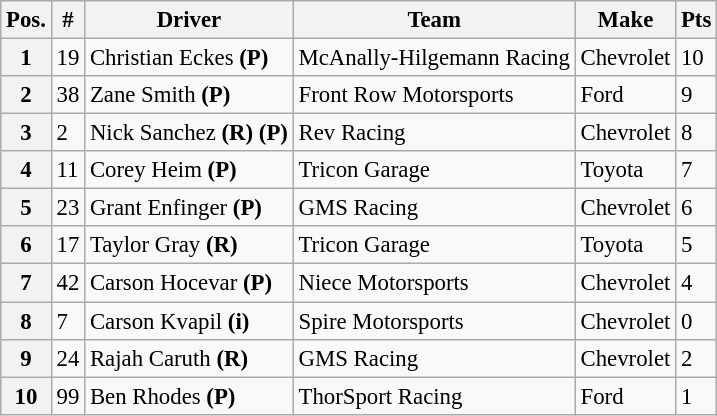<table class="wikitable" style="font-size:95%">
<tr>
<th>Pos.</th>
<th>#</th>
<th>Driver</th>
<th>Team</th>
<th>Make</th>
<th>Pts</th>
</tr>
<tr>
<th>1</th>
<td>19</td>
<td>Christian Eckes <strong>(P)</strong></td>
<td>McAnally-Hilgemann Racing</td>
<td>Chevrolet</td>
<td>10</td>
</tr>
<tr>
<th>2</th>
<td>38</td>
<td>Zane Smith <strong>(P)</strong></td>
<td>Front Row Motorsports</td>
<td>Ford</td>
<td>9</td>
</tr>
<tr>
<th>3</th>
<td>2</td>
<td>Nick Sanchez <strong>(R)</strong> <strong>(P)</strong></td>
<td>Rev Racing</td>
<td>Chevrolet</td>
<td>8</td>
</tr>
<tr>
<th>4</th>
<td>11</td>
<td>Corey Heim <strong>(P)</strong></td>
<td>Tricon Garage</td>
<td>Toyota</td>
<td>7</td>
</tr>
<tr>
<th>5</th>
<td>23</td>
<td>Grant Enfinger <strong>(P)</strong></td>
<td>GMS Racing</td>
<td>Chevrolet</td>
<td>6</td>
</tr>
<tr>
<th>6</th>
<td>17</td>
<td>Taylor Gray <strong>(R)</strong></td>
<td>Tricon Garage</td>
<td>Toyota</td>
<td>5</td>
</tr>
<tr>
<th>7</th>
<td>42</td>
<td>Carson Hocevar <strong>(P)</strong></td>
<td>Niece Motorsports</td>
<td>Chevrolet</td>
<td>4</td>
</tr>
<tr>
<th>8</th>
<td>7</td>
<td>Carson Kvapil <strong>(i)</strong></td>
<td>Spire Motorsports</td>
<td>Chevrolet</td>
<td>0</td>
</tr>
<tr>
<th>9</th>
<td>24</td>
<td>Rajah Caruth <strong>(R)</strong></td>
<td>GMS Racing</td>
<td>Chevrolet</td>
<td>2</td>
</tr>
<tr>
<th>10</th>
<td>99</td>
<td>Ben Rhodes <strong>(P)</strong></td>
<td>ThorSport Racing</td>
<td>Ford</td>
<td>1</td>
</tr>
</table>
